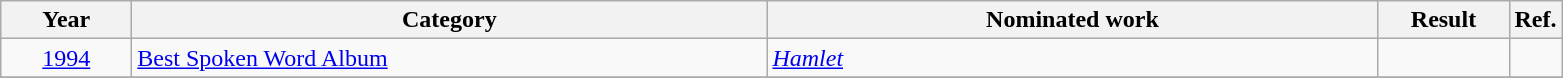<table class=wikitable>
<tr>
<th scope="col" style="width:5em;">Year</th>
<th scope="col" style="width:26em;">Category</th>
<th scope="col" style="width:25em;">Nominated work</th>
<th scope="col" style="width:5em;">Result</th>
<th>Ref.</th>
</tr>
<tr>
<td style="text-align:center;"><a href='#'>1994</a></td>
<td><a href='#'>Best Spoken Word Album</a></td>
<td><em><a href='#'>Hamlet</a></em></td>
<td></td>
<td style="text-align:center;"></td>
</tr>
<tr>
</tr>
</table>
